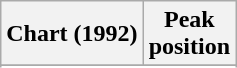<table class="wikitable sortable">
<tr>
<th align="left">Chart (1992)</th>
<th align="center">Peak<br>position</th>
</tr>
<tr>
</tr>
<tr>
</tr>
</table>
